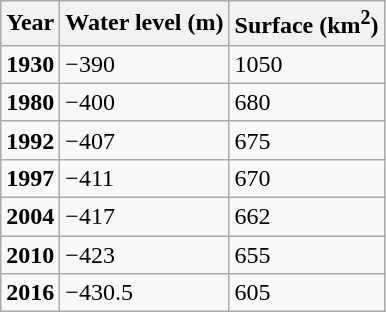<table class="wikitable">
<tr>
<th>Year</th>
<th>Water level (m)</th>
<th>Surface (km<sup>2</sup>)</th>
</tr>
<tr>
<td><strong>1930</strong></td>
<td>−390</td>
<td>1050</td>
</tr>
<tr>
<td><strong>1980</strong></td>
<td>−400</td>
<td>680</td>
</tr>
<tr>
<td><strong>1992</strong></td>
<td>−407</td>
<td>675</td>
</tr>
<tr>
<td><strong>1997</strong></td>
<td>−411</td>
<td>670</td>
</tr>
<tr>
<td><strong>2004</strong></td>
<td>−417</td>
<td>662</td>
</tr>
<tr>
<td><strong>2010</strong></td>
<td>−423</td>
<td>655</td>
</tr>
<tr>
<td><strong>2016</strong></td>
<td>−430.5</td>
<td>605</td>
</tr>
</table>
